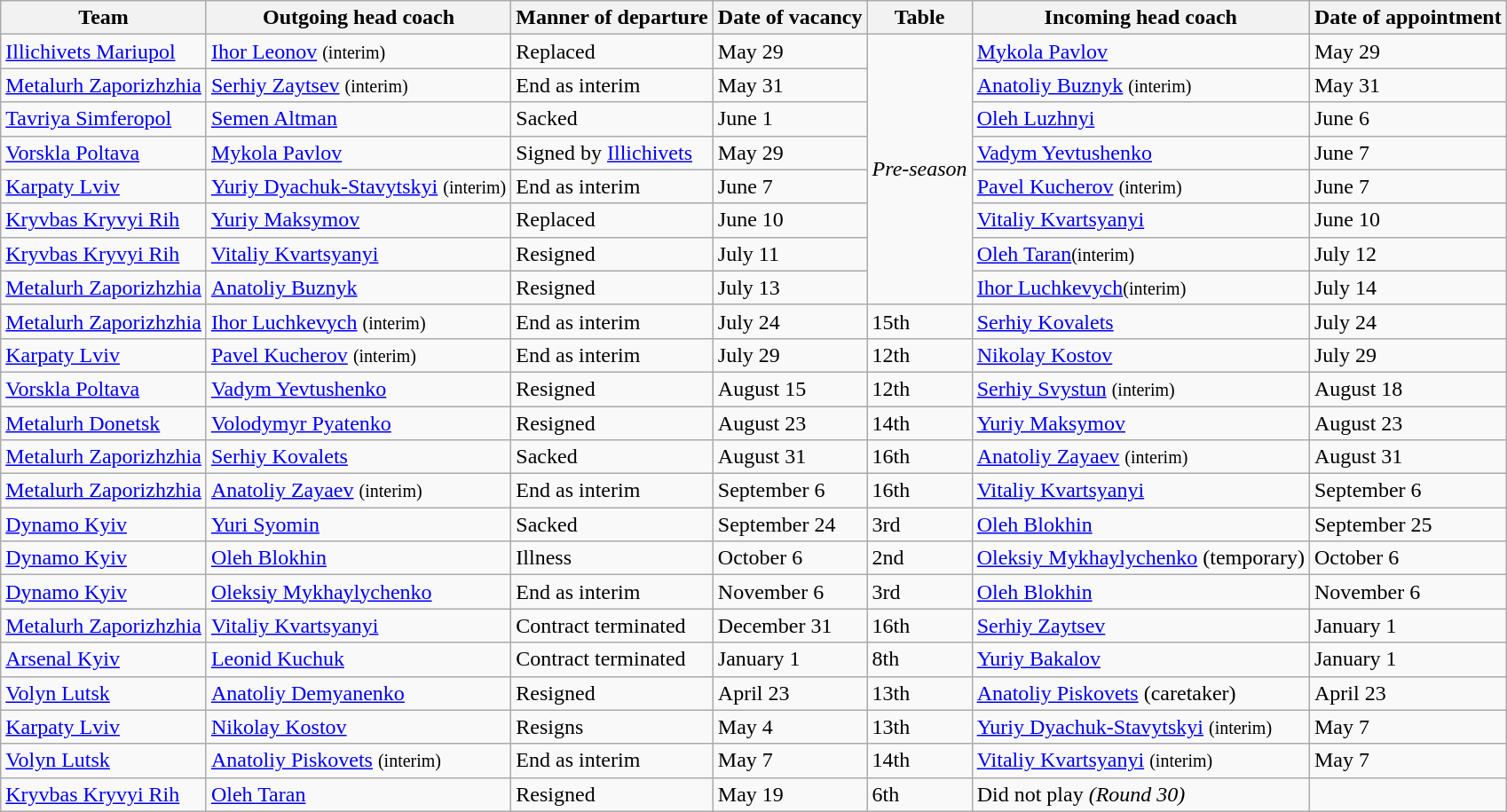<table class="wikitable sortable">
<tr>
<th>Team</th>
<th>Outgoing head coach</th>
<th>Manner of departure</th>
<th>Date of vacancy</th>
<th>Table</th>
<th>Incoming head coach</th>
<th>Date of appointment</th>
</tr>
<tr>
<td><a href='#'>Illichivets Mariupol</a></td>
<td> <a href='#'>Ihor Leonov</a> <small>(interim)</small></td>
<td>Replaced</td>
<td>May 29</td>
<td rowspan=8><em>Pre-season</em></td>
<td> <a href='#'>Mykola Pavlov</a></td>
<td>May 29</td>
</tr>
<tr>
<td><a href='#'>Metalurh Zaporizhzhia</a></td>
<td> <a href='#'>Serhiy Zaytsev</a> <small>(interim)</small></td>
<td>End as interim</td>
<td>May 31</td>
<td> <a href='#'>Anatoliy Buznyk</a> <small>(interim)</small></td>
<td>May 31</td>
</tr>
<tr>
<td><a href='#'>Tavriya Simferopol</a></td>
<td> <a href='#'>Semen Altman</a></td>
<td>Sacked</td>
<td>June 1</td>
<td> <a href='#'>Oleh Luzhnyi</a></td>
<td>June 6</td>
</tr>
<tr>
<td><a href='#'>Vorskla Poltava</a></td>
<td> <a href='#'>Mykola Pavlov</a></td>
<td>Signed by <a href='#'>Illichivets</a></td>
<td>May 29</td>
<td> <a href='#'>Vadym Yevtushenko</a></td>
<td>June 7</td>
</tr>
<tr>
<td><a href='#'>Karpaty Lviv</a></td>
<td> <a href='#'>Yuriy Dyachuk-Stavytskyi</a> <small>(interim)</small></td>
<td>End as interim</td>
<td>June 7</td>
<td> <a href='#'>Pavel Kucherov</a> <small>(interim)</small></td>
<td>June 7</td>
</tr>
<tr>
<td><a href='#'>Kryvbas Kryvyi Rih</a></td>
<td> <a href='#'>Yuriy Maksymov</a></td>
<td>Replaced</td>
<td>June 10</td>
<td> <a href='#'>Vitaliy Kvartsyanyi</a></td>
<td>June 10</td>
</tr>
<tr>
<td><a href='#'>Kryvbas Kryvyi Rih</a></td>
<td> <a href='#'>Vitaliy Kvartsyanyi</a></td>
<td>Resigned</td>
<td>July 11</td>
<td> <a href='#'>Oleh Taran</a><small>(interim)</small></td>
<td>July 12</td>
</tr>
<tr>
<td><a href='#'>Metalurh Zaporizhzhia</a></td>
<td> <a href='#'>Anatoliy Buznyk</a></td>
<td>Resigned</td>
<td>July 13</td>
<td> <a href='#'>Ihor Luchkevych</a><small>(interim)</small></td>
<td>July 14</td>
</tr>
<tr>
<td><a href='#'>Metalurh Zaporizhzhia</a></td>
<td> <a href='#'>Ihor Luchkevych</a> <small>(interim)</small></td>
<td>End as interim</td>
<td>July 24</td>
<td>15th</td>
<td> <a href='#'>Serhiy Kovalets</a></td>
<td>July 24</td>
</tr>
<tr>
<td><a href='#'>Karpaty Lviv</a></td>
<td> <a href='#'>Pavel Kucherov</a> <small>(interim)</small></td>
<td>End as interim</td>
<td>July 29</td>
<td>12th</td>
<td> <a href='#'>Nikolay Kostov</a></td>
<td>July 29</td>
</tr>
<tr>
<td><a href='#'>Vorskla Poltava</a></td>
<td> <a href='#'>Vadym Yevtushenko</a></td>
<td>Resigned</td>
<td>August 15</td>
<td>12th</td>
<td> <a href='#'>Serhiy Svystun</a> <small>(interim)</small></td>
<td>August 18</td>
</tr>
<tr>
<td><a href='#'>Metalurh Donetsk</a></td>
<td> <a href='#'>Volodymyr Pyatenko</a></td>
<td>Resigned</td>
<td>August 23</td>
<td>14th</td>
<td> <a href='#'>Yuriy Maksymov</a></td>
<td>August 23</td>
</tr>
<tr>
<td><a href='#'>Metalurh Zaporizhzhia</a></td>
<td> <a href='#'>Serhiy Kovalets</a></td>
<td>Sacked</td>
<td>August 31</td>
<td>16th</td>
<td> <a href='#'>Anatoliy Zayaev</a> <small>(interim)</small></td>
<td>August 31</td>
</tr>
<tr>
<td><a href='#'>Metalurh Zaporizhzhia</a></td>
<td> <a href='#'>Anatoliy Zayaev</a> <small>(interim)</small></td>
<td>End as interim</td>
<td>September 6</td>
<td>16th</td>
<td> <a href='#'>Vitaliy Kvartsyanyi</a></td>
<td>September 6</td>
</tr>
<tr>
<td><a href='#'>Dynamo Kyiv</a></td>
<td> <a href='#'>Yuri Syomin</a></td>
<td>Sacked</td>
<td>September 24</td>
<td>3rd</td>
<td> <a href='#'>Oleh Blokhin</a></td>
<td>September 25</td>
</tr>
<tr>
<td><a href='#'>Dynamo Kyiv</a></td>
<td> <a href='#'>Oleh Blokhin</a></td>
<td>Illness</td>
<td>October 6</td>
<td>2nd</td>
<td> <a href='#'>Oleksiy Mykhaylychenko</a> (temporary)</td>
<td>October 6</td>
</tr>
<tr>
<td><a href='#'>Dynamo Kyiv</a></td>
<td> <a href='#'>Oleksiy Mykhaylychenko</a></td>
<td>End as interim</td>
<td>November 6</td>
<td>3rd</td>
<td> <a href='#'>Oleh Blokhin</a></td>
<td>November 6</td>
</tr>
<tr>
<td><a href='#'>Metalurh Zaporizhzhia</a></td>
<td> <a href='#'>Vitaliy Kvartsyanyi</a></td>
<td>Contract terminated</td>
<td>December 31</td>
<td>16th</td>
<td> <a href='#'>Serhiy Zaytsev</a></td>
<td>January 1</td>
</tr>
<tr>
<td><a href='#'>Arsenal Kyiv</a></td>
<td> <a href='#'>Leonid Kuchuk</a></td>
<td>Contract terminated</td>
<td>January 1</td>
<td>8th</td>
<td> <a href='#'>Yuriy Bakalov</a></td>
<td>January 1</td>
</tr>
<tr>
<td><a href='#'>Volyn Lutsk</a></td>
<td> <a href='#'>Anatoliy Demyanenko</a></td>
<td>Resigned</td>
<td>April 23</td>
<td>13th</td>
<td> <a href='#'>Anatoliy Piskovets</a> (caretaker)</td>
<td>April 23</td>
</tr>
<tr>
<td><a href='#'>Karpaty Lviv</a></td>
<td> <a href='#'>Nikolay Kostov</a></td>
<td>Resigns</td>
<td>May 4</td>
<td>13th</td>
<td> <a href='#'>Yuriy Dyachuk-Stavytskyi</a> <small>(interim)</small></td>
<td>May 7</td>
</tr>
<tr>
<td><a href='#'>Volyn Lutsk</a></td>
<td> <a href='#'>Anatoliy Piskovets</a> <small>(interim)</small></td>
<td>End as interim</td>
<td>May 7</td>
<td>14th</td>
<td> <a href='#'>Vitaliy Kvartsyanyi</a> <small>(interim)</small></td>
<td>May 7</td>
</tr>
<tr>
<td><a href='#'>Kryvbas Kryvyi Rih</a></td>
<td> <a href='#'>Oleh Taran</a></td>
<td>Resigned</td>
<td>May 19</td>
<td>6th</td>
<td>Did not play <em>(Round 30)</em></td>
<td></td>
</tr>
</table>
